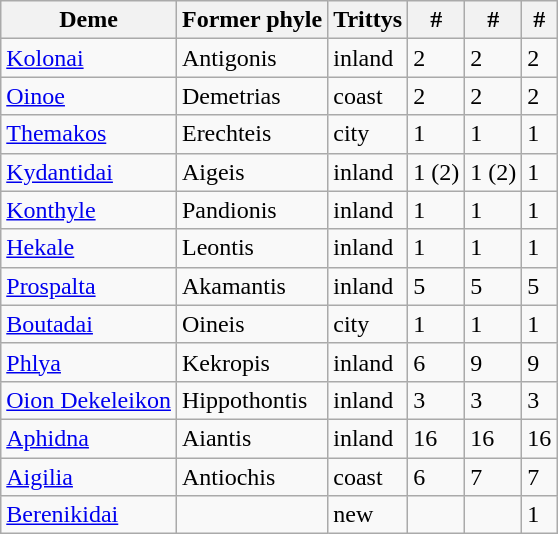<table class="wikitable">
<tr>
<th>Deme</th>
<th>Former phyle</th>
<th>Trittys</th>
<th>#</th>
<th>#</th>
<th>#</th>
</tr>
<tr ---->
<td><a href='#'>Kolonai</a></td>
<td>Antigonis</td>
<td>inland</td>
<td>2</td>
<td>2</td>
<td>2</td>
</tr>
<tr ---->
<td><a href='#'>Oinoe</a></td>
<td>Demetrias</td>
<td>coast</td>
<td>2</td>
<td>2</td>
<td>2</td>
</tr>
<tr ---->
<td><a href='#'>Themakos</a></td>
<td>Erechteis</td>
<td>city</td>
<td>1</td>
<td>1</td>
<td>1</td>
</tr>
<tr ---->
<td><a href='#'>Kydantidai</a></td>
<td>Aigeis</td>
<td>inland</td>
<td>1 (2)</td>
<td>1 (2)</td>
<td>1</td>
</tr>
<tr ---->
<td><a href='#'>Konthyle</a></td>
<td>Pandionis</td>
<td>inland</td>
<td>1</td>
<td>1</td>
<td>1</td>
</tr>
<tr ---->
<td><a href='#'>Hekale</a></td>
<td>Leontis</td>
<td>inland</td>
<td>1</td>
<td>1</td>
<td>1</td>
</tr>
<tr ---->
<td><a href='#'>Prospalta</a></td>
<td>Akamantis</td>
<td>inland</td>
<td>5</td>
<td>5</td>
<td>5</td>
</tr>
<tr ---->
<td><a href='#'>Boutadai</a></td>
<td>Oineis</td>
<td>city</td>
<td>1</td>
<td>1</td>
<td>1</td>
</tr>
<tr ---->
<td><a href='#'>Phlya</a></td>
<td>Kekropis</td>
<td>inland</td>
<td>6</td>
<td>9</td>
<td>9</td>
</tr>
<tr ---->
<td><a href='#'>Oion Dekeleikon</a></td>
<td>Hippothontis</td>
<td>inland</td>
<td>3</td>
<td>3</td>
<td>3</td>
</tr>
<tr ---->
<td><a href='#'>Aphidna</a></td>
<td>Aiantis</td>
<td>inland</td>
<td>16</td>
<td>16</td>
<td>16</td>
</tr>
<tr ---->
<td><a href='#'>Aigilia</a></td>
<td>Antiochis</td>
<td>coast</td>
<td>6</td>
<td>7</td>
<td>7</td>
</tr>
<tr ---->
<td><a href='#'>Berenikidai</a></td>
<td></td>
<td>new</td>
<td></td>
<td></td>
<td>1</td>
</tr>
</table>
